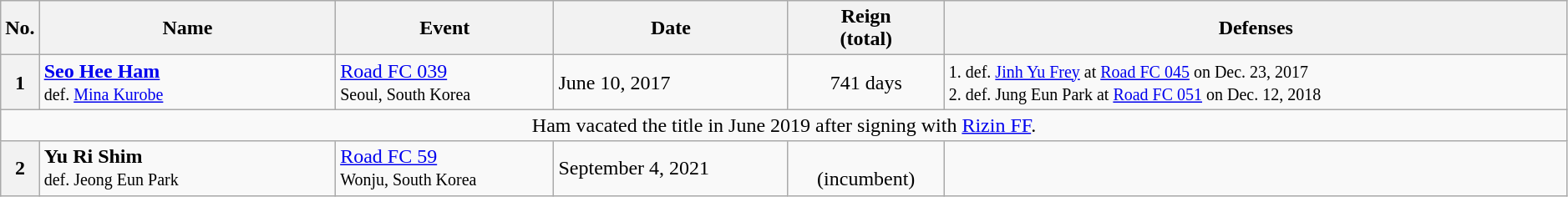<table class="wikitable" style="width:99%;">
<tr>
<th style="width:2%;">No.</th>
<th style="width:19%;">Name</th>
<th style="width:14%;">Event</th>
<th style="width:15%;">Date</th>
<th style="width:10%;">Reign<br>(total)</th>
<th style="width:40%;">Defenses</th>
</tr>
<tr>
<th>1</th>
<td> <strong><a href='#'>Seo Hee Ham</a></strong><br><small>def. <a href='#'>Mina Kurobe</a></small></td>
<td><a href='#'>Road FC 039</a><br><small>Seoul, South Korea</small></td>
<td>June 10, 2017</td>
<td style="text-align:center;">741 days</td>
<td><small>1. def. <a href='#'>Jinh Yu Frey</a> at <a href='#'>Road FC 045</a> on Dec. 23, 2017</small><br><small>2. def. Jung Eun Park at <a href='#'>Road FC 051</a> on Dec. 12, 2018</small></td>
</tr>
<tr>
<td style="text-align:center;" colspan="6">Ham vacated the title in June 2019 after signing with <a href='#'>Rizin FF</a>.</td>
</tr>
<tr>
<th>2</th>
<td> <strong>Yu Ri Shim</strong><br><small>def. Jeong Eun Park</small></td>
<td><a href='#'>Road FC 59</a><br><small>Wonju, South Korea</small></td>
<td>September 4, 2021</td>
<td style="text-align:center;"><br>(incumbent)</td>
<td></td>
</tr>
</table>
